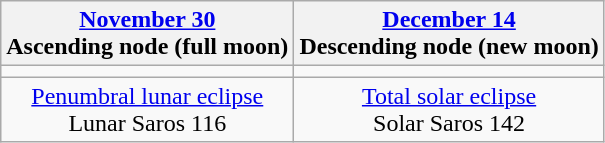<table class="wikitable">
<tr>
<th><a href='#'>November 30</a><br>Ascending node (full moon)<br></th>
<th><a href='#'>December 14</a><br>Descending node (new moon)<br></th>
</tr>
<tr>
<td></td>
<td></td>
</tr>
<tr align=center>
<td><a href='#'>Penumbral lunar eclipse</a><br>Lunar Saros 116</td>
<td><a href='#'>Total solar eclipse</a><br>Solar Saros 142</td>
</tr>
</table>
